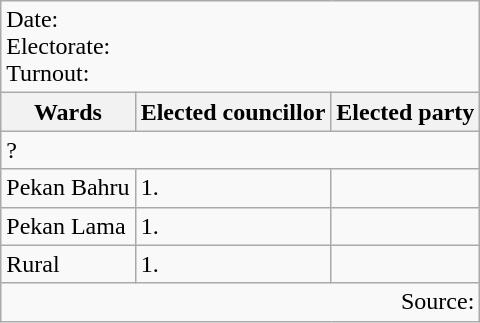<table class=wikitable>
<tr>
<td colspan=3>Date: <br>Electorate: <br>Turnout:</td>
</tr>
<tr>
<th>Wards</th>
<th>Elected councillor</th>
<th>Elected party</th>
</tr>
<tr>
<td colspan=3>? </td>
</tr>
<tr>
<td>Pekan Bahru</td>
<td>1.</td>
<td></td>
</tr>
<tr>
<td>Pekan Lama</td>
<td>1.</td>
<td></td>
</tr>
<tr>
<td>Rural</td>
<td>1.</td>
<td></td>
</tr>
<tr>
<td colspan=3 align=right>Source:</td>
</tr>
</table>
